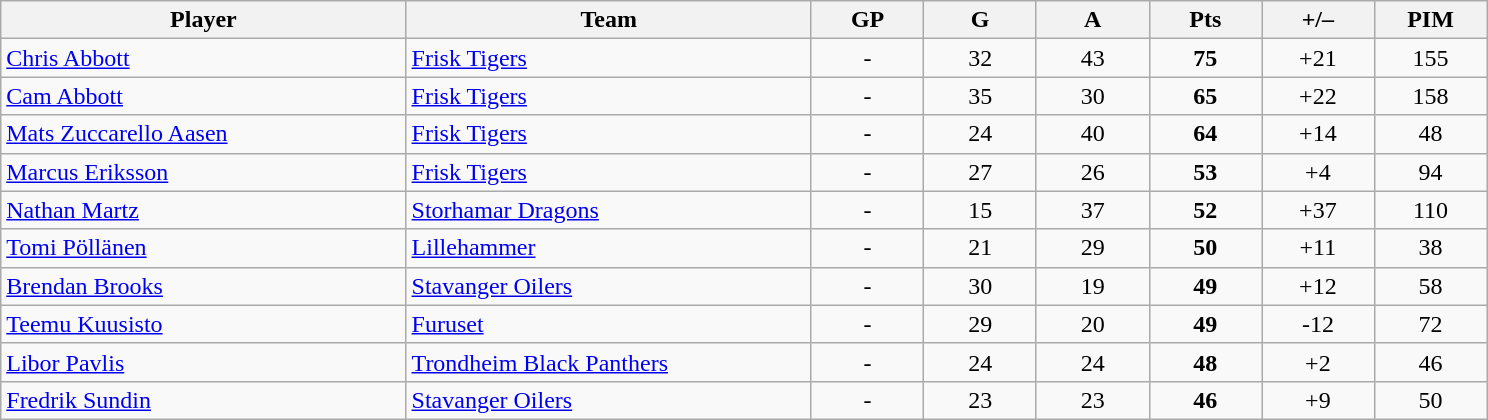<table class="wikitable sortable" style="text-align:center">
<tr>
<th bgcolor="#DDDDFF" width="18%">Player</th>
<th bgcolor="#DDDDFF" width="18%">Team</th>
<th bgcolor="#DDDDFF" width="5%">GP</th>
<th bgcolor="#DDDDFF" width="5%">G</th>
<th bgcolor="#DDDDFF" width="5%">A</th>
<th bgcolor="#DDDDFF" width="5%">Pts</th>
<th bgcolor="#DDDDFF" width="5%">+/–</th>
<th bgcolor="#DDDDFF" width="5%">PIM</th>
</tr>
<tr>
<td align=left> <a href='#'>Chris Abbott</a></td>
<td align=left><a href='#'>Frisk Tigers</a></td>
<td>-</td>
<td>32</td>
<td>43</td>
<td><strong>75</strong></td>
<td>+21</td>
<td>155</td>
</tr>
<tr>
<td align=left> <a href='#'>Cam Abbott</a></td>
<td align=left><a href='#'>Frisk Tigers</a></td>
<td>-</td>
<td>35</td>
<td>30</td>
<td><strong>65</strong></td>
<td>+22</td>
<td>158</td>
</tr>
<tr>
<td align=left> <a href='#'>Mats Zuccarello Aasen</a></td>
<td align=left><a href='#'>Frisk Tigers</a></td>
<td>-</td>
<td>24</td>
<td>40</td>
<td><strong>64</strong></td>
<td>+14</td>
<td>48</td>
</tr>
<tr>
<td align=left> <a href='#'>Marcus Eriksson</a></td>
<td align=left><a href='#'>Frisk Tigers</a></td>
<td>-</td>
<td>27</td>
<td>26</td>
<td><strong>53</strong></td>
<td>+4</td>
<td>94</td>
</tr>
<tr>
<td align=left> <a href='#'>Nathan Martz</a></td>
<td align=left><a href='#'>Storhamar Dragons</a></td>
<td>-</td>
<td>15</td>
<td>37</td>
<td><strong>52</strong></td>
<td>+37</td>
<td>110</td>
</tr>
<tr>
<td align=left> <a href='#'>Tomi Pöllänen</a></td>
<td align=left><a href='#'>Lillehammer</a></td>
<td>-</td>
<td>21</td>
<td>29</td>
<td><strong>50</strong></td>
<td>+11</td>
<td>38</td>
</tr>
<tr>
<td align=left> <a href='#'>Brendan Brooks</a></td>
<td align=left><a href='#'>Stavanger Oilers</a></td>
<td>-</td>
<td>30</td>
<td>19</td>
<td><strong>49</strong></td>
<td>+12</td>
<td>58</td>
</tr>
<tr>
<td align=left> <a href='#'>Teemu Kuusisto</a></td>
<td align=left><a href='#'>Furuset</a></td>
<td>-</td>
<td>29</td>
<td>20</td>
<td><strong>49</strong></td>
<td>-12</td>
<td>72</td>
</tr>
<tr>
<td align=left> <a href='#'>Libor Pavlis</a></td>
<td align=left><a href='#'>Trondheim Black Panthers</a></td>
<td>-</td>
<td>24</td>
<td>24</td>
<td><strong>48</strong></td>
<td>+2</td>
<td>46</td>
</tr>
<tr>
<td align=left> <a href='#'>Fredrik Sundin</a></td>
<td align=left><a href='#'>Stavanger Oilers</a></td>
<td>-</td>
<td>23</td>
<td>23</td>
<td><strong>46</strong></td>
<td>+9</td>
<td>50</td>
</tr>
</table>
